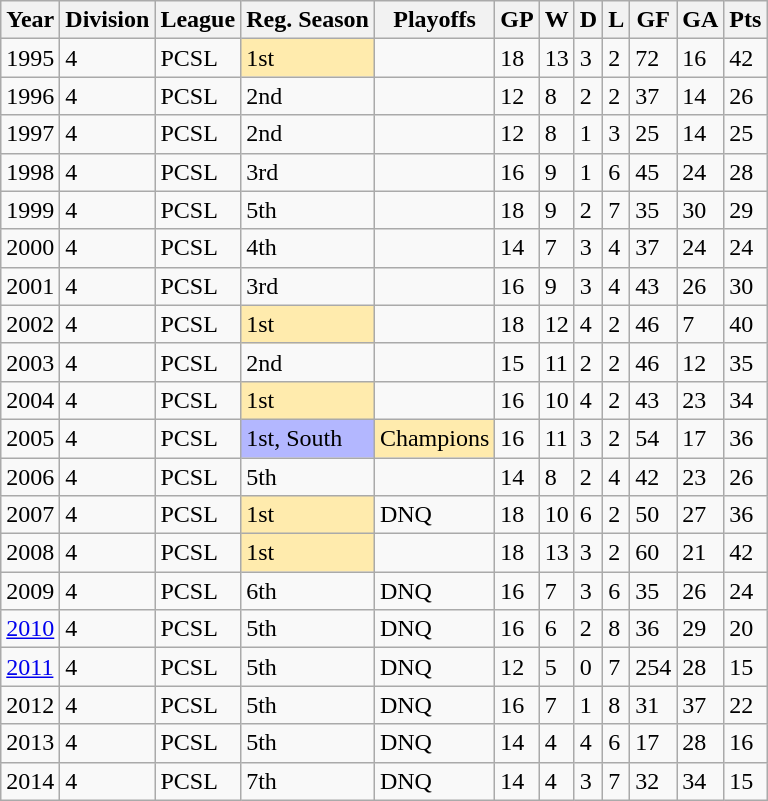<table class="wikitable">
<tr>
<th>Year</th>
<th>Division</th>
<th>League</th>
<th>Reg. Season</th>
<th>Playoffs</th>
<th>GP</th>
<th>W</th>
<th>D</th>
<th>L</th>
<th>GF</th>
<th>GA</th>
<th>Pts</th>
</tr>
<tr>
<td>1995</td>
<td>4</td>
<td>PCSL</td>
<td bgcolor="FFEBAD">1st</td>
<td></td>
<td>18</td>
<td>13</td>
<td>3</td>
<td>2</td>
<td>72</td>
<td>16</td>
<td>42</td>
</tr>
<tr>
<td>1996</td>
<td>4</td>
<td>PCSL</td>
<td>2nd</td>
<td></td>
<td>12</td>
<td>8</td>
<td>2</td>
<td>2</td>
<td>37</td>
<td>14</td>
<td>26</td>
</tr>
<tr>
<td>1997</td>
<td>4</td>
<td>PCSL</td>
<td>2nd</td>
<td></td>
<td>12</td>
<td>8</td>
<td>1</td>
<td>3</td>
<td>25</td>
<td>14</td>
<td>25</td>
</tr>
<tr>
<td>1998</td>
<td>4</td>
<td>PCSL</td>
<td>3rd</td>
<td></td>
<td>16</td>
<td>9</td>
<td>1</td>
<td>6</td>
<td>45</td>
<td>24</td>
<td>28</td>
</tr>
<tr>
<td>1999</td>
<td>4</td>
<td>PCSL</td>
<td>5th</td>
<td></td>
<td>18</td>
<td>9</td>
<td>2</td>
<td>7</td>
<td>35</td>
<td>30</td>
<td>29</td>
</tr>
<tr>
<td>2000</td>
<td>4</td>
<td>PCSL</td>
<td>4th</td>
<td></td>
<td>14</td>
<td>7</td>
<td>3</td>
<td>4</td>
<td>37</td>
<td>24</td>
<td>24</td>
</tr>
<tr>
<td>2001</td>
<td>4</td>
<td>PCSL</td>
<td>3rd</td>
<td></td>
<td>16</td>
<td>9</td>
<td>3</td>
<td>4</td>
<td>43</td>
<td>26</td>
<td>30</td>
</tr>
<tr>
<td>2002</td>
<td>4</td>
<td>PCSL</td>
<td bgcolor="FFEBAD">1st</td>
<td></td>
<td>18</td>
<td>12</td>
<td>4</td>
<td>2</td>
<td>46</td>
<td>7</td>
<td>40</td>
</tr>
<tr>
<td>2003</td>
<td>4</td>
<td>PCSL</td>
<td>2nd</td>
<td></td>
<td>15</td>
<td>11</td>
<td>2</td>
<td>2</td>
<td>46</td>
<td>12</td>
<td>35</td>
</tr>
<tr>
<td>2004</td>
<td>4</td>
<td>PCSL</td>
<td bgcolor="FFEBAD">1st</td>
<td></td>
<td>16</td>
<td>10</td>
<td>4</td>
<td>2</td>
<td>43</td>
<td>23</td>
<td>34</td>
</tr>
<tr>
<td>2005</td>
<td>4</td>
<td>PCSL</td>
<td bgcolor="B3B7FF">1st, South</td>
<td bgcolor="FFEBAD">Champions</td>
<td>16</td>
<td>11</td>
<td>3</td>
<td>2</td>
<td>54</td>
<td>17</td>
<td>36</td>
</tr>
<tr>
<td>2006</td>
<td>4</td>
<td>PCSL</td>
<td>5th</td>
<td></td>
<td>14</td>
<td>8</td>
<td>2</td>
<td>4</td>
<td>42</td>
<td>23</td>
<td>26</td>
</tr>
<tr>
<td>2007</td>
<td>4</td>
<td>PCSL</td>
<td bgcolor="FFEBAD">1st</td>
<td>DNQ</td>
<td>18</td>
<td>10</td>
<td>6</td>
<td>2</td>
<td>50</td>
<td>27</td>
<td>36</td>
</tr>
<tr>
<td>2008</td>
<td>4</td>
<td>PCSL</td>
<td bgcolor="FFEBAD">1st</td>
<td></td>
<td>18</td>
<td>13</td>
<td>3</td>
<td>2</td>
<td>60</td>
<td>21</td>
<td>42</td>
</tr>
<tr>
<td>2009</td>
<td>4</td>
<td>PCSL</td>
<td>6th</td>
<td>DNQ</td>
<td>16</td>
<td>7</td>
<td>3</td>
<td>6</td>
<td>35</td>
<td>26</td>
<td>24</td>
</tr>
<tr>
<td><a href='#'>2010</a></td>
<td>4</td>
<td>PCSL</td>
<td>5th</td>
<td>DNQ</td>
<td>16</td>
<td>6</td>
<td>2</td>
<td>8</td>
<td>36</td>
<td>29</td>
<td>20</td>
</tr>
<tr>
<td><a href='#'>2011</a></td>
<td>4</td>
<td>PCSL</td>
<td>5th</td>
<td>DNQ</td>
<td>12</td>
<td>5</td>
<td>0</td>
<td>7</td>
<td>254</td>
<td>28</td>
<td>15</td>
</tr>
<tr>
<td>2012</td>
<td>4</td>
<td>PCSL</td>
<td>5th</td>
<td>DNQ</td>
<td>16</td>
<td>7</td>
<td>1</td>
<td>8</td>
<td>31</td>
<td>37</td>
<td>22</td>
</tr>
<tr>
<td>2013</td>
<td>4</td>
<td>PCSL</td>
<td>5th</td>
<td>DNQ</td>
<td>14</td>
<td>4</td>
<td>4</td>
<td>6</td>
<td>17</td>
<td>28</td>
<td>16</td>
</tr>
<tr>
<td>2014</td>
<td>4</td>
<td>PCSL</td>
<td>7th</td>
<td>DNQ</td>
<td>14</td>
<td>4</td>
<td>3</td>
<td>7</td>
<td>32</td>
<td>34</td>
<td>15</td>
</tr>
</table>
